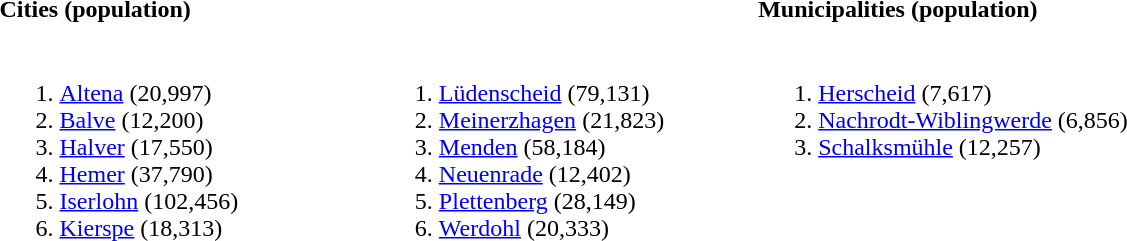<table>
<tr>
<th align=left width=33%>Cities (population)</th>
<th width=33%></th>
<th align=left width=33%>Municipalities (population)</th>
</tr>
<tr valign=top>
<td><br><ol><li><a href='#'>Altena</a> (20,997)</li><li><a href='#'>Balve</a> (12,200)</li><li><a href='#'>Halver</a> (17,550)</li><li><a href='#'>Hemer</a> (37,790)</li><li><a href='#'>Iserlohn</a> (102,456)</li><li><a href='#'>Kierspe</a> (18,313)</li></ol></td>
<td><br><ol>
<li> <a href='#'>Lüdenscheid</a> (79,131)
<li> <a href='#'>Meinerzhagen</a> (21,823)
<li> <a href='#'>Menden</a> (58,184)
<li> <a href='#'>Neuenrade</a> (12,402)
<li> <a href='#'>Plettenberg</a> (28,149)
<li> <a href='#'>Werdohl</a> (20,333)
</ol></td>
<td><br><ol><li><a href='#'>Herscheid</a> (7,617)</li><li><a href='#'>Nachrodt-Wiblingwerde</a> (6,856)</li><li><a href='#'>Schalksmühle</a> (12,257)</li></ol></td>
</tr>
</table>
